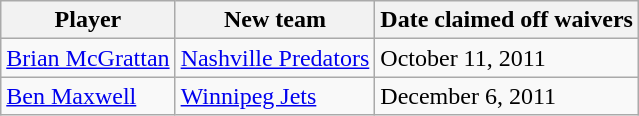<table class="wikitable">
<tr>
<th>Player</th>
<th>New team</th>
<th>Date claimed off waivers</th>
</tr>
<tr>
<td><a href='#'>Brian McGrattan</a></td>
<td><a href='#'>Nashville Predators</a></td>
<td>October 11, 2011</td>
</tr>
<tr>
<td><a href='#'>Ben Maxwell</a></td>
<td><a href='#'>Winnipeg Jets</a></td>
<td>December 6, 2011</td>
</tr>
</table>
